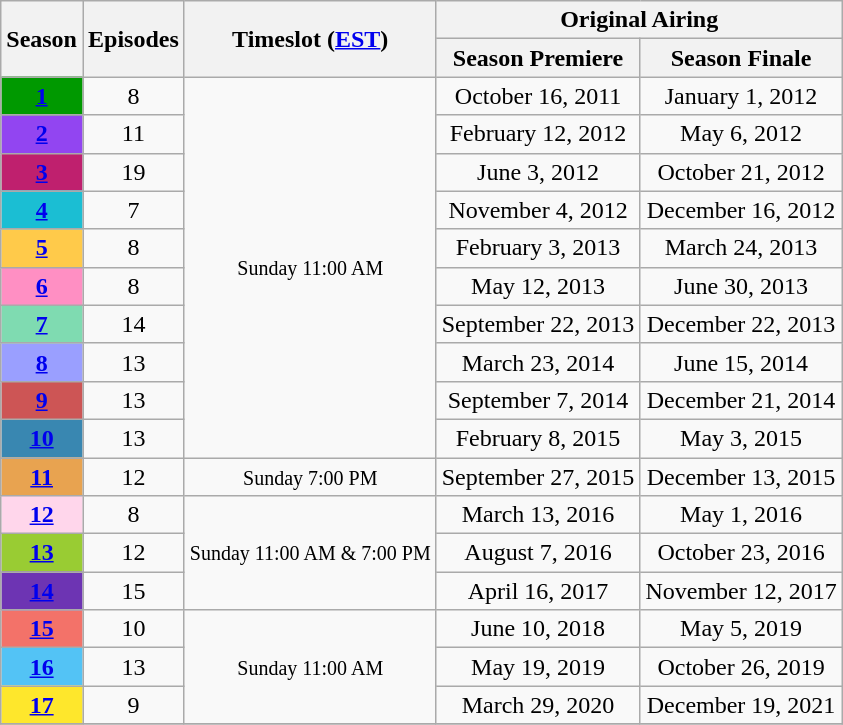<table style="text-align:center;" class="wikitable">
<tr>
<th rowspan="2">Season</th>
<th rowspan="2">Episodes</th>
<th rowspan="2">Timeslot (<a href='#'>EST</a>)</th>
<th colspan="3">Original Airing</th>
</tr>
<tr>
<th>Season Premiere</th>
<th>Season Finale</th>
</tr>
<tr>
<th style="background:#090"><a href='#'>1</a></th>
<td>8</td>
<td rowspan="10"><small>Sunday 11:00 AM</small></td>
<td>October 16, 2011</td>
<td>January 1, 2012</td>
</tr>
<tr>
<th style="background:#9245f1"><a href='#'>2</a></th>
<td>11</td>
<td>February 12, 2012</td>
<td>May 6, 2012</td>
</tr>
<tr>
<th style="background:#bf206e"><a href='#'>3</a></th>
<td>19</td>
<td>June 3, 2012</td>
<td>October 21, 2012</td>
</tr>
<tr>
<th style="background-color: #1BBED3"><a href='#'>4</a></th>
<td>7</td>
<td>November 4, 2012</td>
<td>December 16, 2012</td>
</tr>
<tr>
<th style="background:#ffca4a"><a href='#'>5</a></th>
<td>8</td>
<td>February 3, 2013</td>
<td>March 24, 2013</td>
</tr>
<tr>
<th style="background:#ff8fc3;"><a href='#'>6</a></th>
<td>8</td>
<td>May 12, 2013</td>
<td>June 30, 2013</td>
</tr>
<tr>
<th style="background:#7fdbb1;"><a href='#'>7</a></th>
<td>14</td>
<td>September 22, 2013</td>
<td>December 22, 2013</td>
</tr>
<tr>
<th style="background:#9a9fff;"><a href='#'>8</a></th>
<td>13</td>
<td>March 23, 2014</td>
<td>June 15, 2014</td>
</tr>
<tr>
<th style="background-color: #CD5555; color: #FFFFFF;"><a href='#'>9</a></th>
<td>13</td>
<td>September 7, 2014</td>
<td>December 21, 2014</td>
</tr>
<tr>
<th style="background-color: #3987b1; color: #FFFFFF;"><a href='#'>10</a></th>
<td>13</td>
<td>February 8, 2015</td>
<td>May 3, 2015</td>
</tr>
<tr>
<th style="background-color: #e8a350; color: #FFFFFF;"><a href='#'>11</a></th>
<td>12</td>
<td rowspan="1"><small>Sunday 7:00 PM</small></td>
<td>September 27, 2015</td>
<td>December 13, 2015</td>
</tr>
<tr>
<th style="background-color: #ffd6eb; color: #FFFFFF;"><a href='#'>12</a></th>
<td>8</td>
<td rowspan="3"><small>Sunday 11:00 AM & 7:00 PM</small></td>
<td>March 13, 2016</td>
<td>May 1, 2016</td>
</tr>
<tr>
<th style="background-color: #9c3; color: #FFFFFF;"><a href='#'>13</a></th>
<td>12</td>
<td>August 7, 2016</td>
<td>October 23, 2016</td>
</tr>
<tr>
<th style="background-color: #6D34B3; color: #FFFFFF;"><a href='#'>14</a></th>
<td>15</td>
<td>April 16, 2017</td>
<td>November 12, 2017</td>
</tr>
<tr>
<th style="background-color: #F37269; color: #FFFFFF;"><a href='#'>15</a></th>
<td>10</td>
<td rowspan="3"><small>Sunday 11:00 AM</small></td>
<td>June 10, 2018</td>
<td>May 5, 2019</td>
</tr>
<tr>
<th style="background-color: #53c3f5; color: #FFFFFF;"><a href='#'>16</a></th>
<td>13</td>
<td>May 19, 2019</td>
<td>October 26, 2019</td>
</tr>
<tr>
<th style="background-color: #fee72c; color: #FFFFFF;"><a href='#'>17</a></th>
<td>9</td>
<td>March 29, 2020</td>
<td>December 19, 2021</td>
</tr>
<tr>
</tr>
</table>
